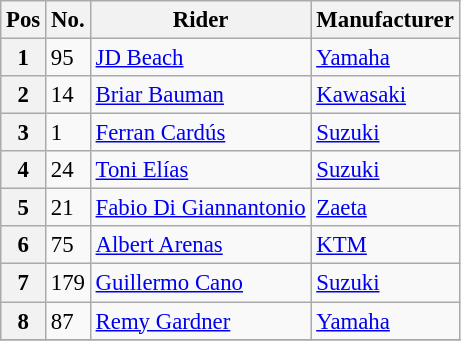<table class="wikitable" style="font-size:95%">
<tr>
<th>Pos</th>
<th>No.</th>
<th>Rider</th>
<th>Manufacturer</th>
</tr>
<tr>
<th>1</th>
<td>95</td>
<td> <a href='#'>JD Beach</a></td>
<td><a href='#'>Yamaha</a></td>
</tr>
<tr>
<th>2</th>
<td>14</td>
<td> <a href='#'>Briar Bauman</a></td>
<td><a href='#'>Kawasaki</a></td>
</tr>
<tr>
<th>3</th>
<td>1</td>
<td> <a href='#'>Ferran Cardús</a></td>
<td><a href='#'>Suzuki</a></td>
</tr>
<tr>
<th>4</th>
<td>24</td>
<td> <a href='#'>Toni Elías</a></td>
<td><a href='#'>Suzuki</a></td>
</tr>
<tr>
<th>5</th>
<td>21</td>
<td> <a href='#'>Fabio Di Giannantonio</a></td>
<td><a href='#'>Zaeta</a></td>
</tr>
<tr>
<th>6</th>
<td>75</td>
<td> <a href='#'>Albert Arenas</a></td>
<td><a href='#'>KTM</a></td>
</tr>
<tr>
<th>7</th>
<td>179</td>
<td> <a href='#'>Guillermo Cano</a></td>
<td><a href='#'>Suzuki</a></td>
</tr>
<tr>
<th>8</th>
<td>87</td>
<td> <a href='#'>Remy Gardner</a></td>
<td><a href='#'>Yamaha</a></td>
</tr>
<tr>
</tr>
</table>
